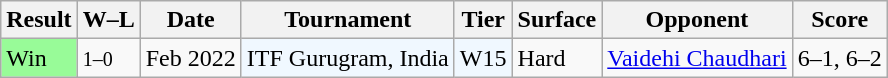<table class="sortable wikitable">
<tr>
<th>Result</th>
<th class="unsortable">W–L</th>
<th>Date</th>
<th>Tournament</th>
<th>Tier</th>
<th>Surface</th>
<th>Opponent</th>
<th class="unsortable">Score</th>
</tr>
<tr>
<td bgcolor=98FB98>Win</td>
<td><small>1–0</small></td>
<td>Feb 2022</td>
<td style="background:#f0f8ff;">ITF Gurugram, India</td>
<td style="background:#f0f8ff;">W15</td>
<td>Hard</td>
<td> <a href='#'>Vaidehi Chaudhari</a></td>
<td>6–1, 6–2</td>
</tr>
</table>
